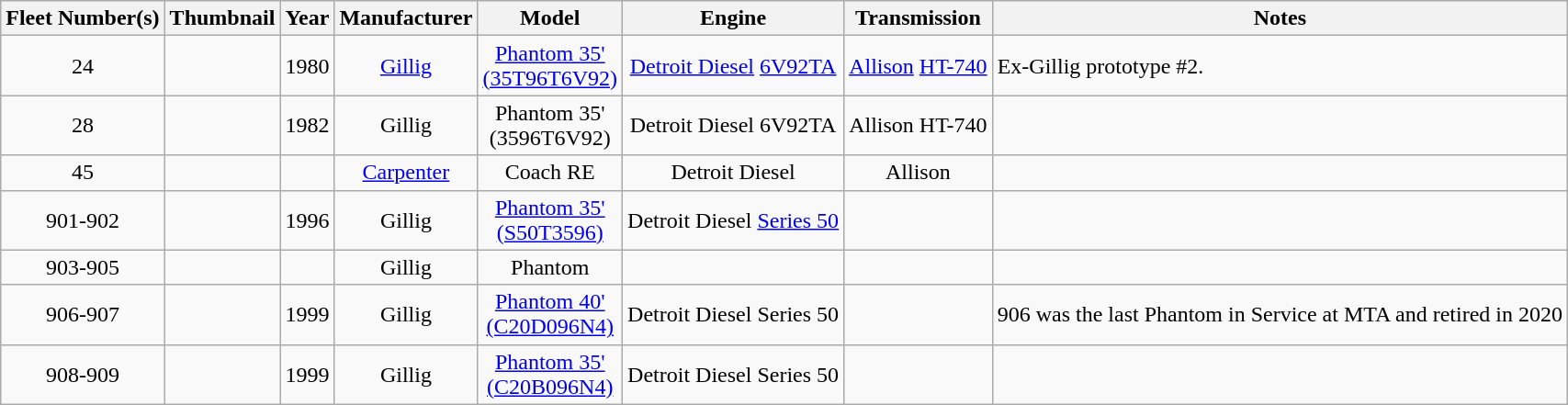<table class=wikitable>
<tr>
<th>Fleet Number(s)</th>
<th>Thumbnail</th>
<th>Year</th>
<th>Manufacturer</th>
<th>Model</th>
<th>Engine</th>
<th>Transmission</th>
<th>Notes</th>
</tr>
<tr align="center">
<td>24</td>
<td></td>
<td>1980</td>
<td><a href='#'>Gillig</a></td>
<td><a href='#'>Phantom 35'<br>(35T96T6V92)</a></td>
<td><a href='#'>Detroit Diesel</a> <a href='#'>6V92TA</a></td>
<td><a href='#'>Allison</a> <a href='#'>HT-740</a></td>
<td align="left">Ex-Gillig prototype #2.</td>
</tr>
<tr align="center">
<td>28</td>
<td></td>
<td>1982</td>
<td>Gillig</td>
<td>Phantom 35'<br>(3596T6V92)</td>
<td>Detroit Diesel 6V92TA</td>
<td>Allison HT-740</td>
<td></td>
</tr>
<tr align="center">
<td>45</td>
<td></td>
<td></td>
<td><a href='#'>Carpenter</a></td>
<td>Coach RE</td>
<td>Detroit Diesel</td>
<td>Allison</td>
<td></td>
</tr>
<tr align="center">
<td>901-902</td>
<td></td>
<td>1996</td>
<td>Gillig</td>
<td><a href='#'>Phantom 35'<br>(S50T3596)</a></td>
<td>Detroit Diesel <a href='#'>Series 50</a></td>
<td></td>
<td></td>
</tr>
<tr align="center">
<td>903-905</td>
<td></td>
<td></td>
<td>Gillig</td>
<td>Phantom</td>
<td></td>
<td></td>
<td></td>
</tr>
<tr align="center">
<td>906-907</td>
<td></td>
<td>1999</td>
<td>Gillig</td>
<td><a href='#'>Phantom 40'<br>(C20D096N4)</a></td>
<td>Detroit Diesel Series 50</td>
<td></td>
<td>906 was the last Phantom in Service at MTA and retired in 2020</td>
</tr>
<tr align="center">
<td>908-909</td>
<td></td>
<td>1999</td>
<td>Gillig</td>
<td><a href='#'>Phantom 35'<br>(C20B096N4)</a></td>
<td>Detroit Diesel Series 50</td>
<td></td>
<td></td>
</tr>
</table>
